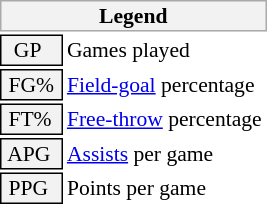<table class="toccolours" style="font-size: 90%; white-space: nowrap;">
<tr>
<th colspan="6" style="background:#f2f2f2; border:1px solid #aaa;">Legend</th>
</tr>
<tr>
<td style="background:#f2f2f2; border:1px solid black;">  GP</td>
<td>Games played</td>
</tr>
<tr>
<td style="background:#f2f2f2; border:1px solid black;"> FG% </td>
<td style="padding-right: 8px"><a href='#'>Field-goal</a> percentage</td>
</tr>
<tr>
<td style="background:#f2f2f2; border:1px solid black;"> FT% </td>
<td><a href='#'>Free-throw</a> percentage</td>
</tr>
<tr>
<td style="background:#f2f2f2; border:1px solid black;"> APG </td>
<td><a href='#'>Assists</a> per game</td>
</tr>
<tr>
<td style="background:#f2f2f2; border:1px solid black;"> PPG </td>
<td>Points per game</td>
</tr>
<tr>
</tr>
</table>
